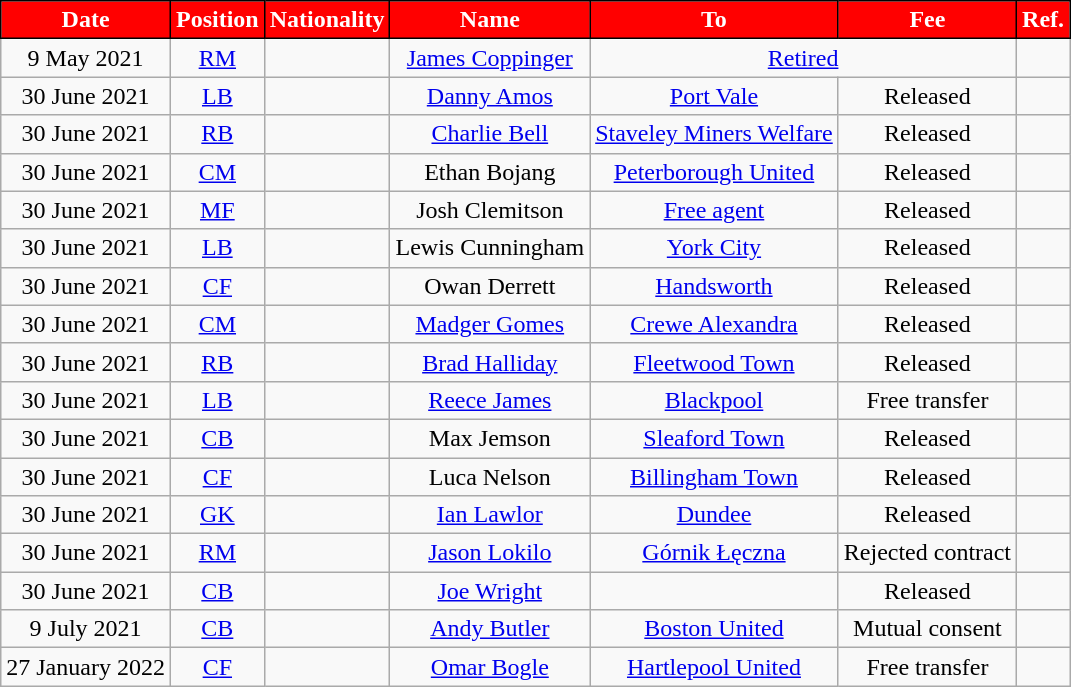<table class="wikitable" style="text-align:center;">
<tr>
<th style="background:red;border:1px solid black;color:white;">Date</th>
<th style="background:red;border:1px solid black;color:white;">Position</th>
<th style="background:red;border:1px solid black;color:white;">Nationality</th>
<th style="background:red;border:1px solid black;color:white;">Name</th>
<th style="background:red;border:1px solid black;color:white;">To</th>
<th style="background:red;border:1px solid black;color:white;">Fee</th>
<th style="background:red;border:1px solid black;color:white;">Ref.</th>
</tr>
<tr>
<td>9 May 2021</td>
<td><a href='#'>RM</a></td>
<td></td>
<td><a href='#'>James Coppinger</a></td>
<td colspan="2"><a href='#'>Retired</a></td>
<td></td>
</tr>
<tr>
<td>30 June 2021</td>
<td><a href='#'>LB</a></td>
<td></td>
<td><a href='#'>Danny Amos</a></td>
<td> <a href='#'>Port Vale</a></td>
<td>Released</td>
<td></td>
</tr>
<tr>
<td>30 June 2021</td>
<td><a href='#'>RB</a></td>
<td></td>
<td><a href='#'>Charlie Bell</a></td>
<td> <a href='#'>Staveley Miners Welfare</a></td>
<td>Released</td>
<td></td>
</tr>
<tr>
<td>30 June 2021</td>
<td><a href='#'>CM</a></td>
<td></td>
<td>Ethan Bojang</td>
<td> <a href='#'>Peterborough United</a></td>
<td>Released</td>
<td></td>
</tr>
<tr>
<td>30 June 2021</td>
<td><a href='#'>MF</a></td>
<td></td>
<td>Josh Clemitson</td>
<td> <a href='#'>Free agent</a></td>
<td>Released</td>
<td></td>
</tr>
<tr>
<td>30 June 2021</td>
<td><a href='#'>LB</a></td>
<td></td>
<td>Lewis Cunningham</td>
<td> <a href='#'>York City</a></td>
<td>Released</td>
<td></td>
</tr>
<tr>
<td>30 June 2021</td>
<td><a href='#'>CF</a></td>
<td></td>
<td>Owan Derrett</td>
<td> <a href='#'>Handsworth</a></td>
<td>Released</td>
<td></td>
</tr>
<tr>
<td>30 June 2021</td>
<td><a href='#'>CM</a></td>
<td></td>
<td><a href='#'>Madger Gomes</a></td>
<td> <a href='#'>Crewe Alexandra</a></td>
<td>Released</td>
<td></td>
</tr>
<tr>
<td>30 June 2021</td>
<td><a href='#'>RB</a></td>
<td></td>
<td><a href='#'>Brad Halliday</a></td>
<td> <a href='#'>Fleetwood Town</a></td>
<td>Released</td>
<td></td>
</tr>
<tr>
<td>30 June 2021</td>
<td><a href='#'>LB</a></td>
<td></td>
<td><a href='#'>Reece James</a></td>
<td> <a href='#'>Blackpool</a></td>
<td>Free transfer</td>
<td></td>
</tr>
<tr>
<td>30 June 2021</td>
<td><a href='#'>CB</a></td>
<td></td>
<td>Max Jemson</td>
<td> <a href='#'>Sleaford Town</a></td>
<td>Released</td>
<td></td>
</tr>
<tr>
<td>30 June 2021</td>
<td><a href='#'>CF</a></td>
<td></td>
<td>Luca Nelson</td>
<td> <a href='#'>Billingham Town</a></td>
<td>Released</td>
<td></td>
</tr>
<tr>
<td>30 June 2021</td>
<td><a href='#'>GK</a></td>
<td></td>
<td><a href='#'>Ian Lawlor</a></td>
<td> <a href='#'>Dundee</a></td>
<td>Released</td>
<td></td>
</tr>
<tr>
<td>30 June 2021</td>
<td><a href='#'>RM</a></td>
<td></td>
<td><a href='#'>Jason Lokilo</a></td>
<td> <a href='#'>Górnik Łęczna</a></td>
<td>Rejected contract</td>
<td></td>
</tr>
<tr>
<td>30 June 2021</td>
<td><a href='#'>CB</a></td>
<td></td>
<td><a href='#'>Joe Wright</a></td>
<td></td>
<td>Released</td>
<td></td>
</tr>
<tr>
<td>9 July 2021</td>
<td><a href='#'>CB</a></td>
<td></td>
<td><a href='#'>Andy Butler</a></td>
<td> <a href='#'>Boston United</a></td>
<td>Mutual consent</td>
<td></td>
</tr>
<tr>
<td>27 January 2022</td>
<td><a href='#'>CF</a></td>
<td></td>
<td><a href='#'>Omar Bogle</a></td>
<td> <a href='#'>Hartlepool United</a></td>
<td>Free transfer</td>
<td></td>
</tr>
</table>
